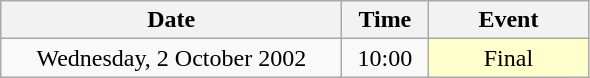<table class = "wikitable" style="text-align:center;">
<tr>
<th width=220>Date</th>
<th width=50>Time</th>
<th width=100>Event</th>
</tr>
<tr>
<td>Wednesday, 2 October 2002</td>
<td>10:00</td>
<td bgcolor=ffffcc>Final</td>
</tr>
</table>
